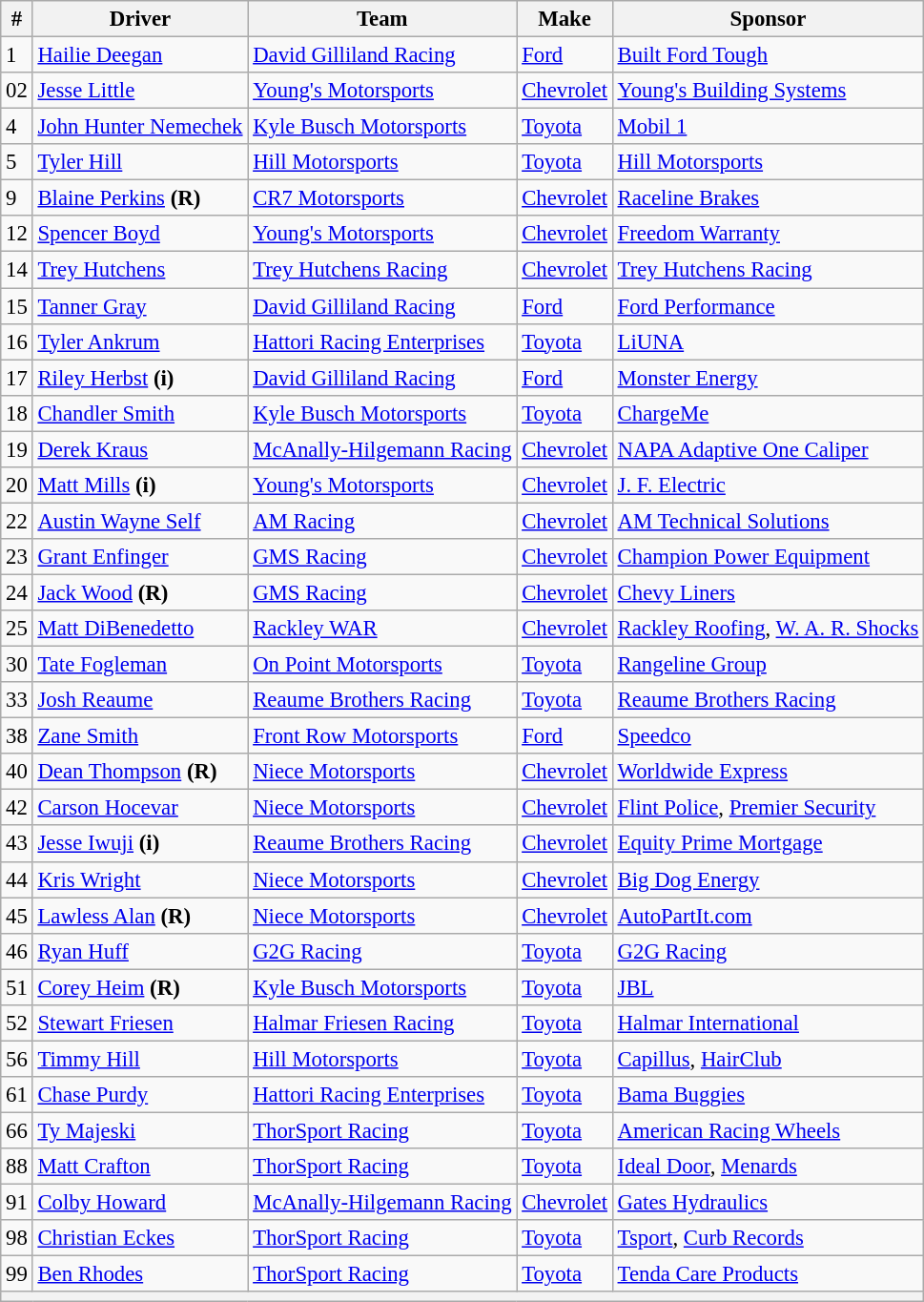<table class="wikitable" style="font-size:95%">
<tr>
<th>#</th>
<th>Driver</th>
<th>Team</th>
<th>Make</th>
<th>Sponsor</th>
</tr>
<tr>
<td>1</td>
<td><a href='#'>Hailie Deegan</a></td>
<td><a href='#'>David Gilliland Racing</a></td>
<td><a href='#'>Ford</a></td>
<td><a href='#'>Built Ford Tough</a></td>
</tr>
<tr>
<td>02</td>
<td><a href='#'>Jesse Little</a></td>
<td><a href='#'>Young's Motorsports</a></td>
<td><a href='#'>Chevrolet</a></td>
<td><a href='#'>Young's Building Systems</a></td>
</tr>
<tr>
<td>4</td>
<td><a href='#'>John Hunter Nemechek</a></td>
<td><a href='#'>Kyle Busch Motorsports</a></td>
<td><a href='#'>Toyota</a></td>
<td><a href='#'>Mobil 1</a></td>
</tr>
<tr>
<td>5</td>
<td><a href='#'>Tyler Hill</a></td>
<td><a href='#'>Hill Motorsports</a></td>
<td><a href='#'>Toyota</a></td>
<td><a href='#'>Hill Motorsports</a></td>
</tr>
<tr>
<td>9</td>
<td><a href='#'>Blaine Perkins</a> <strong>(R)</strong></td>
<td><a href='#'>CR7 Motorsports</a></td>
<td><a href='#'>Chevrolet</a></td>
<td><a href='#'>Raceline Brakes</a></td>
</tr>
<tr>
<td>12</td>
<td><a href='#'>Spencer Boyd</a></td>
<td><a href='#'>Young's Motorsports</a></td>
<td><a href='#'>Chevrolet</a></td>
<td><a href='#'>Freedom Warranty</a></td>
</tr>
<tr>
<td>14</td>
<td><a href='#'>Trey Hutchens</a></td>
<td><a href='#'>Trey Hutchens Racing</a></td>
<td><a href='#'>Chevrolet</a></td>
<td><a href='#'>Trey Hutchens Racing</a></td>
</tr>
<tr>
<td>15</td>
<td><a href='#'>Tanner Gray</a></td>
<td><a href='#'>David Gilliland Racing</a></td>
<td><a href='#'>Ford</a></td>
<td><a href='#'>Ford Performance</a></td>
</tr>
<tr>
<td>16</td>
<td><a href='#'>Tyler Ankrum</a></td>
<td><a href='#'>Hattori Racing Enterprises</a></td>
<td><a href='#'>Toyota</a></td>
<td><a href='#'>LiUNA</a></td>
</tr>
<tr>
<td>17</td>
<td><a href='#'>Riley Herbst</a> <strong>(i)</strong></td>
<td><a href='#'>David Gilliland Racing</a></td>
<td><a href='#'>Ford</a></td>
<td><a href='#'>Monster Energy</a></td>
</tr>
<tr>
<td>18</td>
<td><a href='#'>Chandler Smith</a></td>
<td><a href='#'>Kyle Busch Motorsports</a></td>
<td><a href='#'>Toyota</a></td>
<td><a href='#'>ChargeMe</a></td>
</tr>
<tr>
<td>19</td>
<td><a href='#'>Derek Kraus</a></td>
<td><a href='#'>McAnally-Hilgemann Racing</a></td>
<td><a href='#'>Chevrolet</a></td>
<td><a href='#'>NAPA Adaptive One Caliper</a></td>
</tr>
<tr>
<td>20</td>
<td><a href='#'>Matt Mills</a> <strong>(i)</strong></td>
<td><a href='#'>Young's Motorsports</a></td>
<td><a href='#'>Chevrolet</a></td>
<td><a href='#'>J. F. Electric</a></td>
</tr>
<tr>
<td>22</td>
<td><a href='#'>Austin Wayne Self</a></td>
<td><a href='#'>AM Racing</a></td>
<td><a href='#'>Chevrolet</a></td>
<td><a href='#'>AM Technical Solutions</a></td>
</tr>
<tr>
<td>23</td>
<td><a href='#'>Grant Enfinger</a></td>
<td><a href='#'>GMS Racing</a></td>
<td><a href='#'>Chevrolet</a></td>
<td><a href='#'>Champion Power Equipment</a></td>
</tr>
<tr>
<td>24</td>
<td><a href='#'>Jack Wood</a> <strong>(R)</strong></td>
<td><a href='#'>GMS Racing</a></td>
<td><a href='#'>Chevrolet</a></td>
<td><a href='#'>Chevy Liners</a></td>
</tr>
<tr>
<td>25</td>
<td><a href='#'>Matt DiBenedetto</a></td>
<td><a href='#'>Rackley WAR</a></td>
<td><a href='#'>Chevrolet</a></td>
<td><a href='#'>Rackley Roofing</a>, <a href='#'>W. A. R. Shocks</a></td>
</tr>
<tr>
<td>30</td>
<td><a href='#'>Tate Fogleman</a></td>
<td><a href='#'>On Point Motorsports</a></td>
<td><a href='#'>Toyota</a></td>
<td><a href='#'>Rangeline Group</a></td>
</tr>
<tr>
<td>33</td>
<td><a href='#'>Josh Reaume</a></td>
<td><a href='#'>Reaume Brothers Racing</a></td>
<td><a href='#'>Toyota</a></td>
<td><a href='#'>Reaume Brothers Racing</a></td>
</tr>
<tr>
<td>38</td>
<td><a href='#'>Zane Smith</a></td>
<td><a href='#'>Front Row Motorsports</a></td>
<td><a href='#'>Ford</a></td>
<td><a href='#'>Speedco</a></td>
</tr>
<tr>
<td>40</td>
<td><a href='#'>Dean Thompson</a> <strong>(R)</strong></td>
<td><a href='#'>Niece Motorsports</a></td>
<td><a href='#'>Chevrolet</a></td>
<td><a href='#'>Worldwide Express</a></td>
</tr>
<tr>
<td>42</td>
<td><a href='#'>Carson Hocevar</a></td>
<td><a href='#'>Niece Motorsports</a></td>
<td><a href='#'>Chevrolet</a></td>
<td><a href='#'>Flint Police</a>, <a href='#'>Premier Security</a></td>
</tr>
<tr>
<td>43</td>
<td><a href='#'>Jesse Iwuji</a> <strong>(i)</strong></td>
<td><a href='#'>Reaume Brothers Racing</a></td>
<td><a href='#'>Chevrolet</a></td>
<td><a href='#'>Equity Prime Mortgage</a></td>
</tr>
<tr>
<td>44</td>
<td><a href='#'>Kris Wright</a></td>
<td><a href='#'>Niece Motorsports</a></td>
<td><a href='#'>Chevrolet</a></td>
<td><a href='#'>Big Dog Energy</a></td>
</tr>
<tr>
<td>45</td>
<td><a href='#'>Lawless Alan</a> <strong>(R)</strong></td>
<td><a href='#'>Niece Motorsports</a></td>
<td><a href='#'>Chevrolet</a></td>
<td><a href='#'>AutoPartIt.com</a></td>
</tr>
<tr>
<td>46</td>
<td><a href='#'>Ryan Huff</a></td>
<td><a href='#'>G2G Racing</a></td>
<td><a href='#'>Toyota</a></td>
<td><a href='#'>G2G Racing</a></td>
</tr>
<tr>
<td>51</td>
<td><a href='#'>Corey Heim</a> <strong>(R)</strong></td>
<td><a href='#'>Kyle Busch Motorsports</a></td>
<td><a href='#'>Toyota</a></td>
<td><a href='#'>JBL</a></td>
</tr>
<tr>
<td>52</td>
<td><a href='#'>Stewart Friesen</a></td>
<td><a href='#'>Halmar Friesen Racing</a></td>
<td><a href='#'>Toyota</a></td>
<td><a href='#'>Halmar International</a></td>
</tr>
<tr>
<td>56</td>
<td><a href='#'>Timmy Hill</a></td>
<td><a href='#'>Hill Motorsports</a></td>
<td><a href='#'>Toyota</a></td>
<td><a href='#'>Capillus</a>, <a href='#'>HairClub</a></td>
</tr>
<tr>
<td>61</td>
<td><a href='#'>Chase Purdy</a></td>
<td><a href='#'>Hattori Racing Enterprises</a></td>
<td><a href='#'>Toyota</a></td>
<td><a href='#'>Bama Buggies</a></td>
</tr>
<tr>
<td>66</td>
<td><a href='#'>Ty Majeski</a></td>
<td><a href='#'>ThorSport Racing</a></td>
<td><a href='#'>Toyota</a></td>
<td><a href='#'>American Racing Wheels</a></td>
</tr>
<tr>
<td>88</td>
<td><a href='#'>Matt Crafton</a></td>
<td><a href='#'>ThorSport Racing</a></td>
<td><a href='#'>Toyota</a></td>
<td><a href='#'>Ideal Door</a>, <a href='#'>Menards</a></td>
</tr>
<tr>
<td>91</td>
<td><a href='#'>Colby Howard</a></td>
<td><a href='#'>McAnally-Hilgemann Racing</a></td>
<td><a href='#'>Chevrolet</a></td>
<td><a href='#'>Gates Hydraulics</a></td>
</tr>
<tr>
<td>98</td>
<td><a href='#'>Christian Eckes</a></td>
<td><a href='#'>ThorSport Racing</a></td>
<td><a href='#'>Toyota</a></td>
<td><a href='#'>Tsport</a>, <a href='#'>Curb Records</a></td>
</tr>
<tr>
<td>99</td>
<td><a href='#'>Ben Rhodes</a></td>
<td><a href='#'>ThorSport Racing</a></td>
<td><a href='#'>Toyota</a></td>
<td><a href='#'>Tenda Care Products</a></td>
</tr>
<tr>
<th colspan="5"></th>
</tr>
</table>
